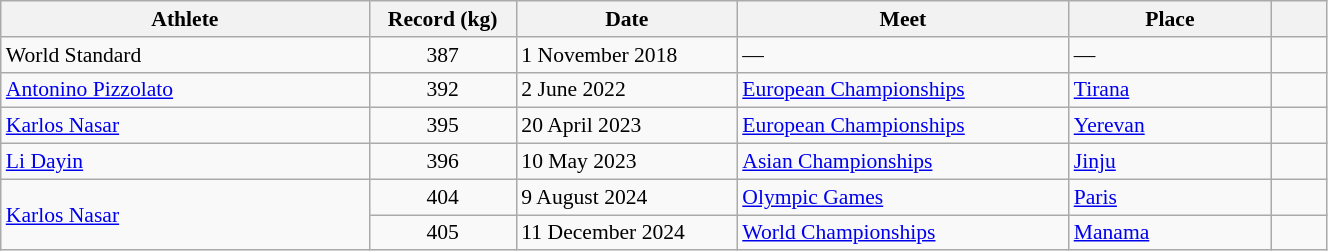<table class="wikitable" style="font-size:90%; width: 70%;">
<tr>
<th width=20%>Athlete</th>
<th width=8%>Record (kg)</th>
<th width=12%>Date</th>
<th width=18%>Meet</th>
<th width=11%>Place</th>
<th width=3%></th>
</tr>
<tr>
<td>World Standard</td>
<td align="center">387</td>
<td>1 November 2018</td>
<td>—</td>
<td>—</td>
<td></td>
</tr>
<tr>
<td> <a href='#'>Antonino Pizzolato</a></td>
<td align="center">392</td>
<td>2 June 2022</td>
<td><a href='#'>European Championships</a></td>
<td><a href='#'>Tirana</a></td>
<td></td>
</tr>
<tr>
<td> <a href='#'>Karlos Nasar</a></td>
<td align="center">395</td>
<td>20 April 2023</td>
<td><a href='#'>European Championships</a></td>
<td><a href='#'>Yerevan</a></td>
<td></td>
</tr>
<tr>
<td> <a href='#'>Li Dayin</a></td>
<td align="center">396</td>
<td>10 May 2023</td>
<td><a href='#'>Asian Championships</a></td>
<td><a href='#'>Jinju</a></td>
<td></td>
</tr>
<tr>
<td rowspan=2> <a href='#'>Karlos Nasar</a></td>
<td align="center">404</td>
<td>9 August 2024</td>
<td><a href='#'>Olympic Games</a></td>
<td><a href='#'>Paris</a></td>
<td></td>
</tr>
<tr>
<td align="center">405</td>
<td>11 December 2024</td>
<td><a href='#'>World Championships</a></td>
<td><a href='#'>Manama</a></td>
<td></td>
</tr>
</table>
